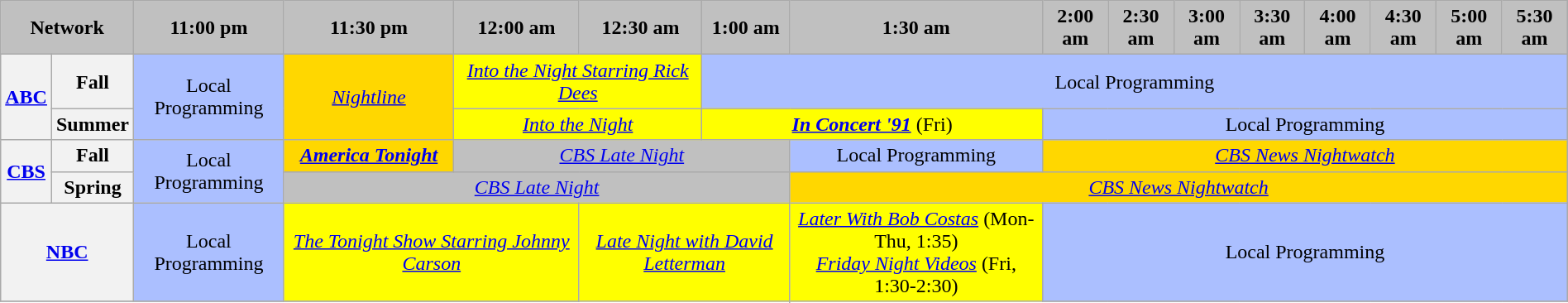<table class="wikitable" style="width:100%;margin-right:0;text-align:center">
<tr>
<th colspan="2" style="background-color:#C0C0C0;text-align:center">Network</th>
<th style="background-color:#C0C0C0;text-align:center">11:00 pm</th>
<th style="background-color:#C0C0C0;text-align:center">11:30 pm</th>
<th style="background-color:#C0C0C0;text-align:center">12:00 am</th>
<th style="background-color:#C0C0C0;text-align:center">12:30 am</th>
<th style="background-color:#C0C0C0;text-align:center">1:00 am</th>
<th style="background-color:#C0C0C0;text-align:center">1:30 am</th>
<th style="background-color:#C0C0C0;text-align:center">2:00 am</th>
<th style="background-color:#C0C0C0;text-align:center">2:30 am</th>
<th style="background-color:#C0C0C0;text-align:center">3:00 am</th>
<th style="background-color:#C0C0C0;text-align:center">3:30 am</th>
<th style="background-color:#C0C0C0;text-align:center">4:00 am</th>
<th style="background-color:#C0C0C0;text-align:center">4:30 am</th>
<th style="background-color:#C0C0C0;text-align:center">5:00 am</th>
<th style="background-color:#C0C0C0;text-align:center">5:30 am</th>
</tr>
<tr>
<th colspan="1" rowspan="2"><a href='#'>ABC</a></th>
<th>Fall</th>
<td colspan="1" rowspan="2"  style="background:#abbfff">Local Programming</td>
<td colspan="1" rowspan="2"  style="background:gold"><em><a href='#'>Nightline</a></em></td>
<td colspan="2" style="background:yellow"><em><a href='#'>Into the Night Starring Rick Dees</a></em></td>
<td colspan="10" rowspan="1" style="background:#abbfff">Local Programming</td>
</tr>
<tr>
<th>Summer</th>
<td colspan="2" style="background:yellow"><em><a href='#'>Into the Night</a></em></td>
<td colspan="2" style="background:yellow"><strong><em><a href='#'>In Concert '91</a></em></strong> (Fri)</td>
<td colspan="10" rowspan="1" style="background:#abbfff">Local Programming</td>
</tr>
<tr>
<th colspan="1" rowspan="2"><a href='#'>CBS</a></th>
<th>Fall</th>
<td colspan="1" rowspan="2" style="background:#abbfff">Local Programming</td>
<td colspan="1" style="background:gold"><strong><em><a href='#'>America Tonight</a></em></strong></td>
<td colspan="3" style="background:#C0C0C0"><em><a href='#'>CBS Late Night</a></em></td>
<td colspan="1" style="background:#abbfff">Local Programming</td>
<td colspan="8" style="background:gold"><em><a href='#'>CBS News Nightwatch</a></em></td>
</tr>
<tr>
<th>Spring</th>
<td colspan="4" style="background:#C0C0C0"><em><a href='#'>CBS Late Night</a></em></td>
<td colspan="9" style="background:gold"><em><a href='#'>CBS News Nightwatch</a></em></td>
</tr>
<tr>
<th colspan="2"><a href='#'>NBC</a></th>
<td colspan="1" style="background:#abbfff">Local Programming</td>
<td colspan="2" style="background:yellow"><em><a href='#'>The Tonight Show Starring Johnny Carson</a></em></td>
<td colspan="2" rowspan="3" style="background:yellow"><em><a href='#'>Late Night with David Letterman</a></em></td>
<td colspan="1" rowspan="3" style="background:yellow"><em><a href='#'>Later With Bob Costas</a></em> (Mon-Thu, 1:35) <br> <em><a href='#'>Friday Night Videos</a></em> (Fri, 1:30-2:30)</td>
<td colspan="8" style="background:#abbfff">Local Programming</td>
</tr>
<tr>
</tr>
</table>
